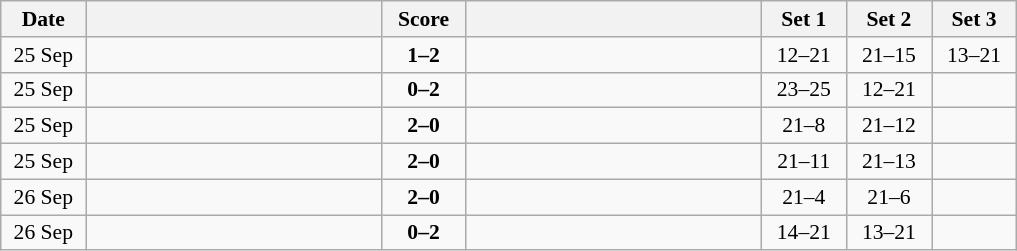<table class="wikitable" style="text-align: center; font-size:90% ">
<tr>
<th width="50">Date</th>
<th align="right" width="190"></th>
<th width="50">Score</th>
<th align="left" width="190"></th>
<th width="50">Set 1</th>
<th width="50">Set 2</th>
<th width="50">Set 3</th>
</tr>
<tr>
<td>25 Sep</td>
<td align=right></td>
<td align=center><strong>1–2</strong></td>
<td align=left><strong></strong></td>
<td>12–21</td>
<td>21–15</td>
<td>13–21</td>
</tr>
<tr>
<td>25 Sep</td>
<td align=right></td>
<td align=center><strong>0–2</strong></td>
<td align=left><strong></strong></td>
<td>23–25</td>
<td>12–21</td>
<td></td>
</tr>
<tr>
<td>25 Sep</td>
<td align=right><strong></strong></td>
<td align=center><strong>2–0</strong></td>
<td align=left></td>
<td>21–8</td>
<td>21–12</td>
<td></td>
</tr>
<tr>
<td>25 Sep</td>
<td align=right><strong></strong></td>
<td align=center><strong>2–0</strong></td>
<td align=left></td>
<td>21–11</td>
<td>21–13</td>
<td></td>
</tr>
<tr>
<td>26 Sep</td>
<td align=right><strong></strong></td>
<td align=center><strong>2–0</strong></td>
<td align=left></td>
<td>21–4</td>
<td>21–6</td>
<td></td>
</tr>
<tr>
<td>26 Sep</td>
<td align=right></td>
<td align=center><strong>0–2</strong></td>
<td align=left><strong></strong></td>
<td>14–21</td>
<td>13–21</td>
<td></td>
</tr>
</table>
